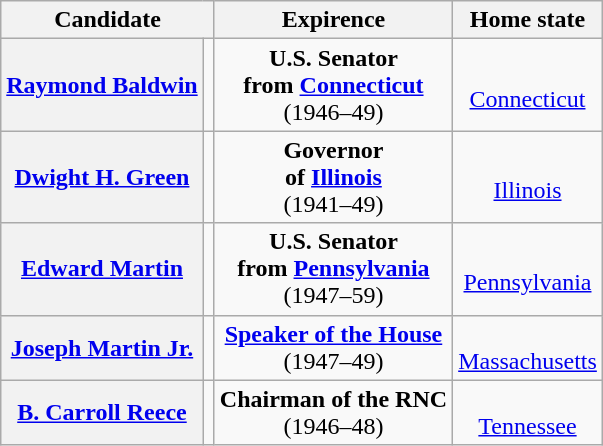<table class="wikitable sortable" style="text-align:center;">
<tr>
<th colspan="2">Candidate</th>
<th>Expirence</th>
<th>Home state</th>
</tr>
<tr>
<th><a href='#'>Raymond Baldwin</a></th>
<td></td>
<td><strong>U.S. Senator<br>from <a href='#'>Connecticut</a></strong><br>(1946–49)</td>
<td><br><a href='#'>Connecticut</a></td>
</tr>
<tr>
<th><a href='#'>Dwight H. Green</a></th>
<td></td>
<td><strong>Governor<br>of <a href='#'>Illinois</a></strong><br>(1941–49)</td>
<td><br><a href='#'>Illinois</a></td>
</tr>
<tr>
<th><a href='#'>Edward Martin</a></th>
<td></td>
<td><strong>U.S. Senator<br>from <a href='#'>Pennsylvania</a></strong><br>(1947–59)</td>
<td><br><a href='#'>Pennsylvania</a></td>
</tr>
<tr>
<th><a href='#'>Joseph Martin Jr.</a></th>
<td></td>
<td><a href='#'><strong>Speaker of the House</strong></a><br>(1947–49)</td>
<td><br><a href='#'>Massachusetts</a></td>
</tr>
<tr>
<th><a href='#'>B. Carroll Reece</a></th>
<td></td>
<td><strong>Chairman of the RNC</strong><br>(1946–48)</td>
<td><br><a href='#'>Tennessee</a></td>
</tr>
</table>
